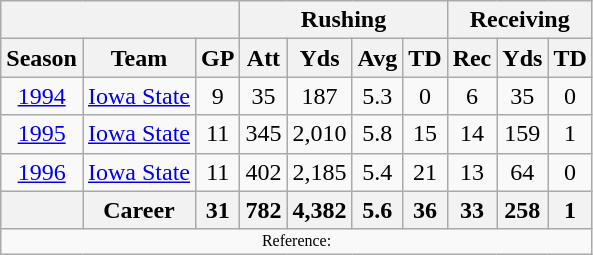<table class="wikitable" border="1">
<tr>
<th colspan=3></th>
<th colspan=4>Rushing</th>
<th colspan=3>Receiving</th>
</tr>
<tr>
<th>Season</th>
<th>Team</th>
<th>GP</th>
<th>Att</th>
<th>Yds</th>
<th>Avg</th>
<th>TD</th>
<th>Rec</th>
<th>Yds</th>
<th>TD</th>
</tr>
<tr style="text-align:center;">
<td><a href='#'>1994</a></td>
<td><a href='#'>Iowa State</a></td>
<td>9</td>
<td>35</td>
<td>187</td>
<td>5.3</td>
<td>0</td>
<td>6</td>
<td>35</td>
<td>0</td>
</tr>
<tr style="text-align:center;">
<td><a href='#'>1995</a></td>
<td><a href='#'>Iowa State</a></td>
<td>11</td>
<td>345</td>
<td>2,010</td>
<td>5.8</td>
<td>15</td>
<td>14</td>
<td>159</td>
<td>1</td>
</tr>
<tr style="text-align:center;">
<td><a href='#'>1996</a></td>
<td><a href='#'>Iowa State</a></td>
<td>11</td>
<td>402</td>
<td>2,185</td>
<td>5.4</td>
<td>21</td>
<td>13</td>
<td>64</td>
<td>0</td>
</tr>
<tr style="text-align:center;">
<th></th>
<th>Career</th>
<th>31</th>
<th>782</th>
<th>4,382</th>
<th>5.6</th>
<th>36</th>
<th>33</th>
<th>258</th>
<th>1</th>
</tr>
<tr>
<td colspan="15"  style="font-size:8pt; text-align:center;">Reference:</td>
</tr>
</table>
